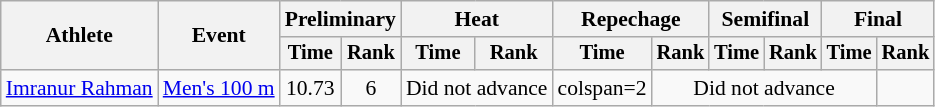<table class="wikitable" style="font-size:90%">
<tr>
<th rowspan=2>Athlete</th>
<th rowspan=2>Event</th>
<th colspan=2>Preliminary</th>
<th colspan=2>Heat</th>
<th colspan=2>Repechage</th>
<th colspan=2>Semifinal</th>
<th colspan=2>Final</th>
</tr>
<tr style=font-size:95%>
<th>Time</th>
<th>Rank</th>
<th>Time</th>
<th>Rank</th>
<th>Time</th>
<th>Rank</th>
<th>Time</th>
<th>Rank</th>
<th>Time</th>
<th>Rank</th>
</tr>
<tr align=center>
<td align=left><a href='#'>Imranur Rahman</a></td>
<td align=left><a href='#'>Men's 100 m</a></td>
<td>10.73 </td>
<td>6</td>
<td colspan=2>Did not advance</td>
<td>colspan=2 </td>
<td colspan=4>Did not advance</td>
</tr>
</table>
